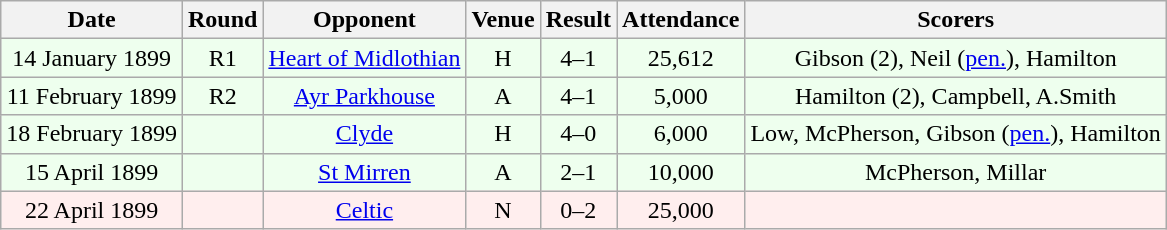<table class="wikitable sortable" style="font-size:100%; text-align:center">
<tr>
<th>Date</th>
<th>Round</th>
<th>Opponent</th>
<th>Venue</th>
<th>Result</th>
<th>Attendance</th>
<th class="unsortable">Scorers</th>
</tr>
<tr bgcolor = "#EEFFEE">
<td>14 January 1899</td>
<td>R1</td>
<td><a href='#'>Heart of Midlothian</a></td>
<td>H</td>
<td>4–1</td>
<td>25,612</td>
<td>Gibson (2), Neil (<a href='#'>pen.</a>), Hamilton</td>
</tr>
<tr bgcolor = "#EEFFEE">
<td>11 February 1899</td>
<td>R2</td>
<td><a href='#'>Ayr Parkhouse</a></td>
<td>A</td>
<td>4–1</td>
<td>5,000</td>
<td>Hamilton (2), Campbell, A.Smith</td>
</tr>
<tr bgcolor = "#EEFFEE">
<td>18 February 1899</td>
<td></td>
<td><a href='#'>Clyde</a></td>
<td>H</td>
<td>4–0</td>
<td>6,000</td>
<td>Low, McPherson, Gibson (<a href='#'>pen.</a>), Hamilton</td>
</tr>
<tr bgcolor = "#EEFFEE">
<td>15 April 1899</td>
<td></td>
<td><a href='#'>St Mirren</a></td>
<td>A</td>
<td>2–1</td>
<td>10,000</td>
<td>McPherson, Millar</td>
</tr>
<tr bgcolor = "#FFEEEE">
<td>22 April 1899</td>
<td></td>
<td><a href='#'>Celtic</a></td>
<td>N</td>
<td>0–2</td>
<td>25,000</td>
<td></td>
</tr>
</table>
